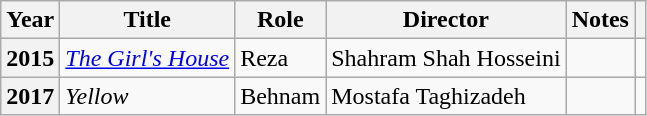<table class="wikitable plainrowheaders sortable"  style=font-size:100%>
<tr>
<th scope="col">Year</th>
<th scope="col">Title</th>
<th scope="col">Role</th>
<th scope="col">Director</th>
<th scope="col" class="unsortable">Notes</th>
<th scope="col" class="unsortable"></th>
</tr>
<tr>
<th scope=row>2015</th>
<td><em><a href='#'>The Girl's House</a></em></td>
<td>Reza</td>
<td>Shahram Shah Hosseini</td>
<td></td>
<td></td>
</tr>
<tr>
<th scope=row>2017</th>
<td><em>Yellow</em></td>
<td>Behnam</td>
<td>Mostafa Taghizadeh</td>
<td></td>
<td></td>
</tr>
</table>
